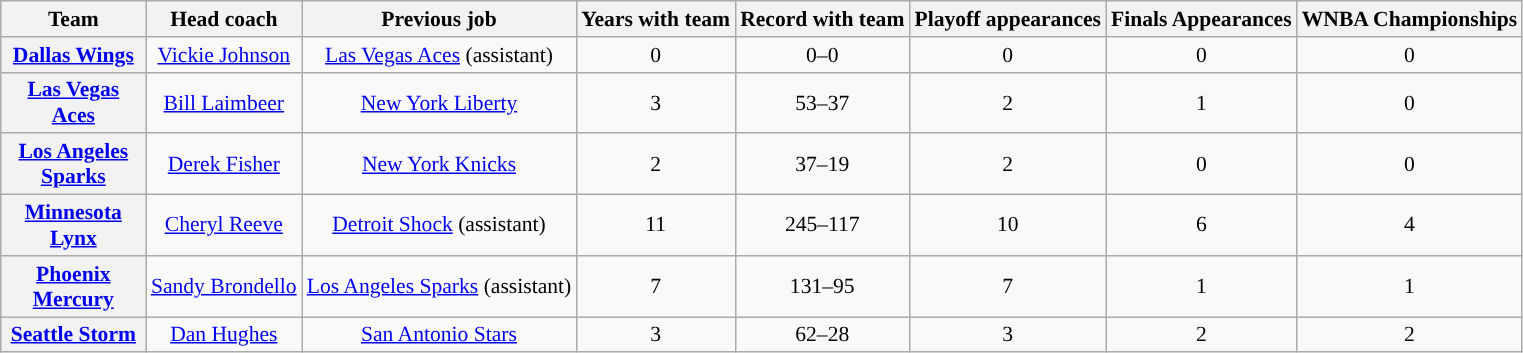<table class="wikitable sortable" style="text-align: center;font-size:90%;">
<tr>
<th width="90">Team</th>
<th>Head coach</th>
<th>Previous job</th>
<th>Years with team</th>
<th>Record with team</th>
<th>Playoff appearances</th>
<th>Finals Appearances</th>
<th>WNBA Championships</th>
</tr>
<tr>
<th><a href='#'><span>Dallas Wings</span></a></th>
<td><a href='#'>Vickie Johnson</a></td>
<td><a href='#'>Las Vegas Aces</a> (assistant)</td>
<td>0</td>
<td>0–0</td>
<td>0</td>
<td>0</td>
<td>0</td>
</tr>
<tr>
<th><a href='#'><span>Las Vegas Aces</span></a></th>
<td><a href='#'>Bill Laimbeer</a></td>
<td><a href='#'>New York Liberty</a></td>
<td>3</td>
<td>53–37</td>
<td>2</td>
<td>1</td>
<td>0</td>
</tr>
<tr>
<th><a href='#'><span>Los Angeles Sparks</span></a></th>
<td><a href='#'>Derek Fisher</a></td>
<td><a href='#'>New York Knicks</a></td>
<td>2</td>
<td>37–19</td>
<td>2</td>
<td>0</td>
<td>0</td>
</tr>
<tr>
<th><a href='#'><span>Minnesota Lynx</span></a></th>
<td><a href='#'>Cheryl Reeve</a></td>
<td><a href='#'>Detroit Shock</a> (assistant)</td>
<td>11</td>
<td>245–117</td>
<td>10</td>
<td>6</td>
<td>4</td>
</tr>
<tr>
<th><a href='#'><span>Phoenix Mercury</span></a></th>
<td><a href='#'>Sandy Brondello</a></td>
<td><a href='#'>Los Angeles Sparks</a> (assistant)</td>
<td>7</td>
<td>131–95</td>
<td>7</td>
<td>1</td>
<td>1</td>
</tr>
<tr>
<th><a href='#'><span>Seattle Storm</span></a></th>
<td><a href='#'>Dan Hughes</a></td>
<td><a href='#'>San Antonio Stars</a></td>
<td>3</td>
<td>62–28</td>
<td>3</td>
<td>2</td>
<td>2</td>
</tr>
</table>
